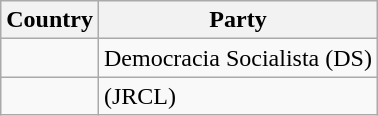<table class="wikitable">
<tr>
<th>Country</th>
<th>Party</th>
</tr>
<tr>
<td></td>
<td>Democracia Socialista (DS)</td>
</tr>
<tr>
<td></td>
<td> (JRCL)</td>
</tr>
</table>
